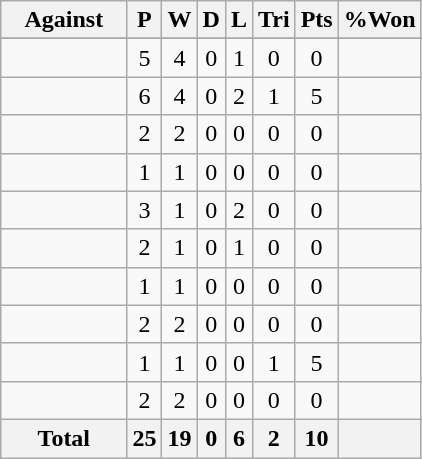<table class="wikitable sortable"  style="text-align:center; font-size:100%;">
<tr>
<th style="width:30%;">Against</th>
<th abbr="Played" style="width:15px;">P</th>
<th abbr="Won" style="width:10px;">W</th>
<th abbr="Drawn" style="width:10px;">D</th>
<th abbr="Lost" style="width:10px;">L</th>
<th abbr="Tries" style="width:15px;">Tri</th>
<th abbr="Points" style="width:18px;">Pts</th>
<th abbr="Won" style="width:18px;">%Won</th>
</tr>
<tr bgcolor="#d0ffd0" align="center">
</tr>
<tr>
<td align="left"></td>
<td>5</td>
<td>4</td>
<td>0</td>
<td>1</td>
<td>0</td>
<td>0</td>
<td></td>
</tr>
<tr>
<td align="left"></td>
<td>6</td>
<td>4</td>
<td>0</td>
<td>2</td>
<td>1</td>
<td>5</td>
<td></td>
</tr>
<tr>
<td align="left"></td>
<td>2</td>
<td>2</td>
<td>0</td>
<td>0</td>
<td>0</td>
<td>0</td>
<td></td>
</tr>
<tr>
<td align="left"></td>
<td>1</td>
<td>1</td>
<td>0</td>
<td>0</td>
<td>0</td>
<td>0</td>
<td></td>
</tr>
<tr>
<td align="left"></td>
<td>3</td>
<td>1</td>
<td>0</td>
<td>2</td>
<td>0</td>
<td>0</td>
<td></td>
</tr>
<tr>
<td align="left"></td>
<td>2</td>
<td>1</td>
<td>0</td>
<td>1</td>
<td>0</td>
<td>0</td>
<td></td>
</tr>
<tr>
<td align="left"></td>
<td>1</td>
<td>1</td>
<td>0</td>
<td>0</td>
<td>0</td>
<td>0</td>
<td></td>
</tr>
<tr>
<td align="left"></td>
<td>2</td>
<td>2</td>
<td>0</td>
<td>0</td>
<td>0</td>
<td>0</td>
<td></td>
</tr>
<tr>
<td align="left"></td>
<td>1</td>
<td>1</td>
<td>0</td>
<td>0</td>
<td>1</td>
<td>5</td>
<td></td>
</tr>
<tr>
<td align="left"></td>
<td>2</td>
<td>2</td>
<td>0</td>
<td>0</td>
<td>0</td>
<td>0</td>
<td></td>
</tr>
<tr>
<th>Total</th>
<th>25</th>
<th>19</th>
<th>0</th>
<th>6</th>
<th>2</th>
<th>10</th>
<th></th>
</tr>
</table>
